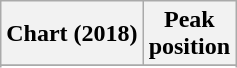<table class="wikitable sortable plainrowheaders" style="text-align:center">
<tr>
<th scope="col">Chart (2018)</th>
<th scope="col">Peak<br> position</th>
</tr>
<tr>
</tr>
<tr>
</tr>
</table>
